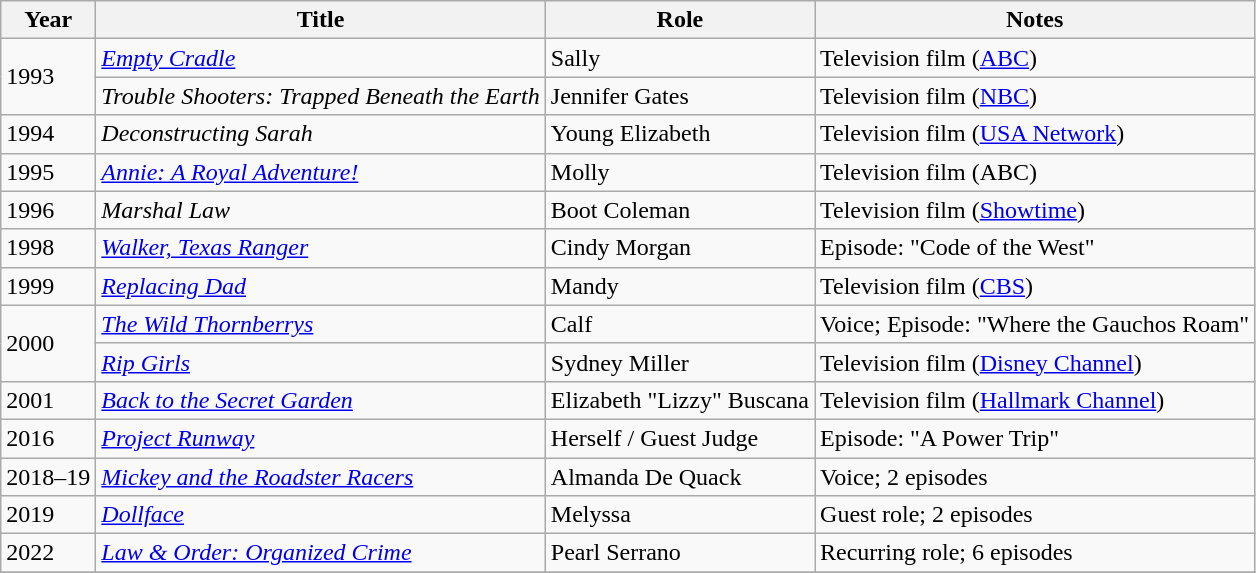<table class="wikitable sortable">
<tr>
<th>Year</th>
<th>Title</th>
<th>Role</th>
<th class="unsortable">Notes</th>
</tr>
<tr>
<td rowspan="2">1993</td>
<td><em><a href='#'>Empty Cradle</a></em></td>
<td>Sally</td>
<td>Television film (<a href='#'>ABC</a>)</td>
</tr>
<tr>
<td><em>Trouble Shooters: Trapped Beneath the Earth</em></td>
<td>Jennifer Gates</td>
<td>Television film (<a href='#'>NBC</a>)</td>
</tr>
<tr>
<td>1994</td>
<td><em>Deconstructing Sarah</em></td>
<td>Young Elizabeth</td>
<td>Television film (<a href='#'>USA Network</a>)</td>
</tr>
<tr>
<td>1995</td>
<td><em><a href='#'>Annie: A Royal Adventure!</a></em></td>
<td>Molly</td>
<td>Television film (ABC)</td>
</tr>
<tr>
<td>1996</td>
<td><em>Marshal Law</em></td>
<td>Boot Coleman</td>
<td>Television film (<a href='#'>Showtime</a>)</td>
</tr>
<tr>
<td>1998</td>
<td><em><a href='#'>Walker, Texas Ranger</a></em></td>
<td>Cindy Morgan</td>
<td>Episode: "Code of the West"</td>
</tr>
<tr>
<td>1999</td>
<td><em><a href='#'>Replacing Dad</a></em></td>
<td>Mandy</td>
<td>Television film (<a href='#'>CBS</a>)</td>
</tr>
<tr>
<td rowspan="2">2000</td>
<td><em><a href='#'>The Wild Thornberrys</a></em></td>
<td>Calf</td>
<td>Voice; Episode: "Where the Gauchos Roam"</td>
</tr>
<tr>
<td><em><a href='#'>Rip Girls</a></em></td>
<td>Sydney Miller</td>
<td>Television film (<a href='#'>Disney Channel</a>)</td>
</tr>
<tr>
<td>2001</td>
<td><em><a href='#'>Back to the Secret Garden</a></em></td>
<td>Elizabeth "Lizzy" Buscana</td>
<td>Television film (<a href='#'>Hallmark Channel</a>)</td>
</tr>
<tr>
<td>2016</td>
<td><em><a href='#'>Project Runway</a></em></td>
<td>Herself / Guest Judge</td>
<td>Episode: "A Power Trip"</td>
</tr>
<tr>
<td>2018–19</td>
<td><em><a href='#'>Mickey and the Roadster Racers</a></em></td>
<td>Almanda De Quack</td>
<td>Voice; 2 episodes</td>
</tr>
<tr>
<td>2019</td>
<td><em><a href='#'>Dollface</a></em></td>
<td>Melyssa</td>
<td>Guest role; 2 episodes</td>
</tr>
<tr>
<td>2022</td>
<td><em><a href='#'>Law & Order: Organized Crime</a></em></td>
<td>Pearl Serrano</td>
<td>Recurring role; 6 episodes</td>
</tr>
<tr>
</tr>
</table>
